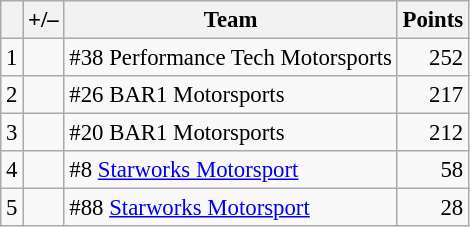<table class="wikitable" style="font-size: 95%;">
<tr>
<th scope="col"></th>
<th scope="col">+/–</th>
<th scope="col">Team</th>
<th scope="col">Points</th>
</tr>
<tr>
<td align=center>1</td>
<td align="left"></td>
<td> #38 Performance Tech Motorsports</td>
<td align=right>252</td>
</tr>
<tr>
<td align=center>2</td>
<td align="left"></td>
<td> #26 BAR1 Motorsports</td>
<td align=right>217</td>
</tr>
<tr>
<td align=center>3</td>
<td align="left"></td>
<td> #20 BAR1 Motorsports</td>
<td align=right>212</td>
</tr>
<tr>
<td align=center>4</td>
<td align="left"></td>
<td> #8 <a href='#'>Starworks Motorsport</a></td>
<td align=right>58</td>
</tr>
<tr>
<td align=center>5</td>
<td align="left"></td>
<td> #88 <a href='#'>Starworks Motorsport</a></td>
<td align=right>28</td>
</tr>
</table>
